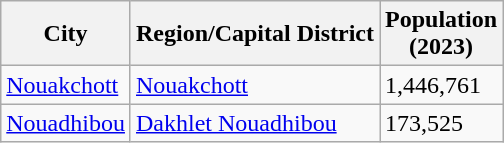<table class="wikitable sortable sticky-header col3right">
<tr>
<th>City</th>
<th>Region/Capital District</th>
<th>Population<br>(2023)</th>
</tr>
<tr>
<td><a href='#'>Nouakchott</a></td>
<td><a href='#'>Nouakchott</a></td>
<td>1,446,761</td>
</tr>
<tr>
<td><a href='#'>Nouadhibou</a></td>
<td><a href='#'>Dakhlet Nouadhibou</a></td>
<td>173,525</td>
</tr>
</table>
